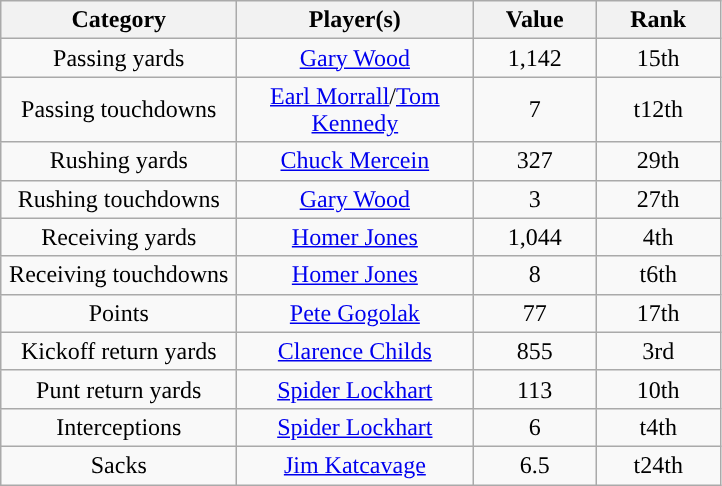<table class="wikitable" style="text-align:center">
<tr>
<th width=150px>Category</th>
<th width=150px>Player(s)</th>
<th width=75px>Value</th>
<th width=75px>Rank</th>
</tr>
<tr>
<td>Passing yards</td>
<td><a href='#'>Gary Wood</a></td>
<td>1,142</td>
<td>15th</td>
</tr>
<tr>
<td>Passing touchdowns</td>
<td><a href='#'>Earl Morrall</a>/<a href='#'>Tom Kennedy</a></td>
<td>7</td>
<td>t12th</td>
</tr>
<tr>
<td>Rushing yards</td>
<td><a href='#'>Chuck Mercein</a></td>
<td>327</td>
<td>29th</td>
</tr>
<tr>
<td>Rushing touchdowns</td>
<td><a href='#'>Gary Wood</a></td>
<td>3</td>
<td>27th</td>
</tr>
<tr>
<td>Receiving yards</td>
<td><a href='#'>Homer Jones</a></td>
<td>1,044</td>
<td>4th</td>
</tr>
<tr>
<td>Receiving touchdowns</td>
<td><a href='#'>Homer Jones</a></td>
<td>8</td>
<td>t6th</td>
</tr>
<tr>
<td>Points</td>
<td><a href='#'>Pete Gogolak</a></td>
<td>77</td>
<td>17th</td>
</tr>
<tr>
<td>Kickoff return yards</td>
<td><a href='#'>Clarence Childs</a></td>
<td>855</td>
<td>3rd</td>
</tr>
<tr>
<td>Punt return yards</td>
<td><a href='#'>Spider Lockhart</a></td>
<td>113</td>
<td>10th</td>
</tr>
<tr>
<td>Interceptions</td>
<td><a href='#'>Spider Lockhart</a></td>
<td>6</td>
<td>t4th</td>
</tr>
<tr>
<td>Sacks</td>
<td><a href='#'>Jim Katcavage</a></td>
<td>6.5</td>
<td>t24th</td>
</tr>
</table>
